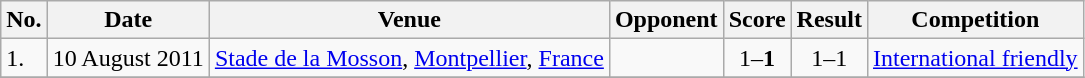<table class="wikitable" style="font-size:100%">
<tr>
<th>No.</th>
<th>Date</th>
<th>Venue</th>
<th>Opponent</th>
<th>Score</th>
<th>Result</th>
<th>Competition</th>
</tr>
<tr>
<td>1.</td>
<td>10 August 2011</td>
<td><a href='#'>Stade de la Mosson</a>, <a href='#'>Montpellier</a>, <a href='#'>France</a></td>
<td></td>
<td align="center">1–<strong>1</strong></td>
<td align="center">1–1</td>
<td><a href='#'>International friendly</a></td>
</tr>
<tr>
</tr>
</table>
